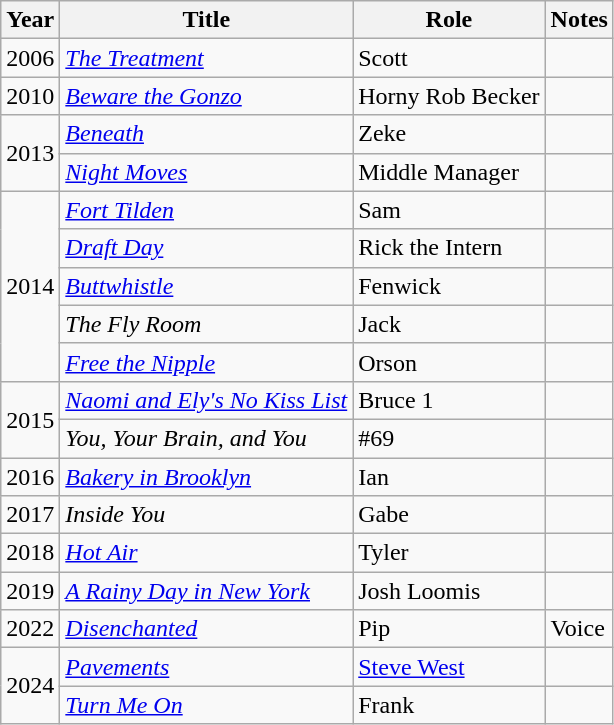<table class="wikitable sortable">
<tr>
<th>Year</th>
<th>Title</th>
<th>Role</th>
<th class="unsortable">Notes</th>
</tr>
<tr>
<td>2006</td>
<td><em><a href='#'>The Treatment</a></em></td>
<td>Scott</td>
<td></td>
</tr>
<tr>
<td>2010</td>
<td><em><a href='#'>Beware the Gonzo</a></em></td>
<td>Horny Rob Becker</td>
<td></td>
</tr>
<tr>
<td rowspan="2">2013</td>
<td><em><a href='#'>Beneath</a></em></td>
<td>Zeke</td>
<td></td>
</tr>
<tr>
<td><em><a href='#'>Night Moves</a></em></td>
<td>Middle Manager</td>
<td></td>
</tr>
<tr>
<td rowspan="5">2014</td>
<td><em><a href='#'>Fort Tilden</a></em></td>
<td>Sam</td>
<td></td>
</tr>
<tr>
<td><em><a href='#'>Draft Day</a></em></td>
<td>Rick the Intern</td>
<td></td>
</tr>
<tr>
<td><em><a href='#'>Buttwhistle</a></em></td>
<td>Fenwick</td>
<td></td>
</tr>
<tr>
<td><em>The Fly Room</em></td>
<td>Jack</td>
<td></td>
</tr>
<tr>
<td><em><a href='#'>Free the Nipple</a></em></td>
<td>Orson</td>
<td></td>
</tr>
<tr>
<td rowspan="2">2015</td>
<td><em><a href='#'>Naomi and Ely's No Kiss List</a></em></td>
<td>Bruce 1</td>
<td></td>
</tr>
<tr>
<td><em>You, Your Brain, and You</em></td>
<td>#69</td>
<td></td>
</tr>
<tr>
<td>2016</td>
<td><em><a href='#'>Bakery in Brooklyn</a></em></td>
<td>Ian</td>
<td></td>
</tr>
<tr>
<td>2017</td>
<td><em>Inside You</em></td>
<td>Gabe</td>
<td></td>
</tr>
<tr>
<td>2018</td>
<td><em><a href='#'>Hot Air</a></em></td>
<td>Tyler</td>
<td></td>
</tr>
<tr>
<td>2019</td>
<td><em><a href='#'>A Rainy Day in New York</a></em></td>
<td>Josh Loomis</td>
<td></td>
</tr>
<tr>
<td>2022</td>
<td><em><a href='#'>Disenchanted</a></em></td>
<td>Pip</td>
<td>Voice</td>
</tr>
<tr>
<td rowspan="2">2024</td>
<td><em><a href='#'>Pavements</a></em></td>
<td><a href='#'>Steve West</a></td>
<td></td>
</tr>
<tr>
<td><em><a href='#'>Turn Me On</a></em></td>
<td>Frank</td>
<td></td>
</tr>
</table>
